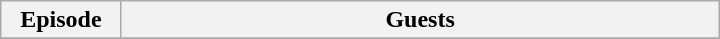<table class="wikitable plainrowheaders" width="480">
<tr>
<th width="10%">Episode</th>
<th width="60%">Guests</th>
</tr>
<tr>
</tr>
</table>
